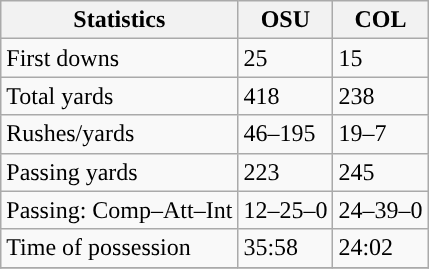<table class="wikitable" style="float: left;">
<tr>
<th>Statistics</th>
<th>OSU</th>
<th>COL</th>
</tr>
<tr>
<td>First downs</td>
<td>25</td>
<td>15</td>
</tr>
<tr>
<td>Total yards</td>
<td>418</td>
<td>238</td>
</tr>
<tr>
<td>Rushes/yards</td>
<td>46–195</td>
<td>19–7</td>
</tr>
<tr>
<td>Passing yards</td>
<td>223</td>
<td>245</td>
</tr>
<tr>
<td>Passing: Comp–Att–Int</td>
<td>12–25–0</td>
<td>24–39–0</td>
</tr>
<tr>
<td>Time of possession</td>
<td>35:58</td>
<td>24:02</td>
</tr>
<tr>
</tr>
</table>
